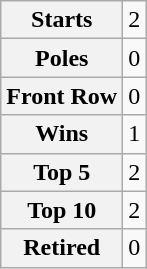<table class="wikitable" style="text-align:center">
<tr>
<th>Starts</th>
<td>2</td>
</tr>
<tr>
<th>Poles</th>
<td>0</td>
</tr>
<tr>
<th>Front Row</th>
<td>0</td>
</tr>
<tr>
<th>Wins</th>
<td>1</td>
</tr>
<tr>
<th>Top 5</th>
<td>2</td>
</tr>
<tr>
<th>Top 10</th>
<td>2</td>
</tr>
<tr>
<th>Retired</th>
<td>0</td>
</tr>
</table>
